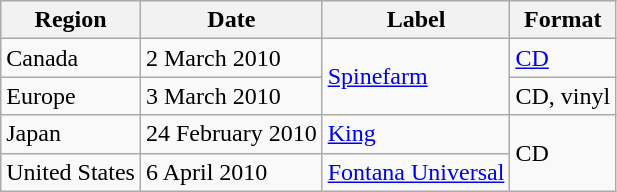<table class="wikitable sortable">
<tr>
<th>Region</th>
<th>Date</th>
<th>Label</th>
<th>Format</th>
</tr>
<tr>
<td>Canada</td>
<td>2 March 2010</td>
<td rowspan=2><a href='#'>Spinefarm</a></td>
<td><a href='#'>CD</a></td>
</tr>
<tr>
<td>Europe</td>
<td>3 March 2010</td>
<td>CD, vinyl</td>
</tr>
<tr>
<td>Japan</td>
<td>24 February 2010</td>
<td><a href='#'>King</a></td>
<td rowspan=2>CD</td>
</tr>
<tr>
<td>United States</td>
<td>6 April 2010</td>
<td><a href='#'>Fontana Universal</a></td>
</tr>
</table>
